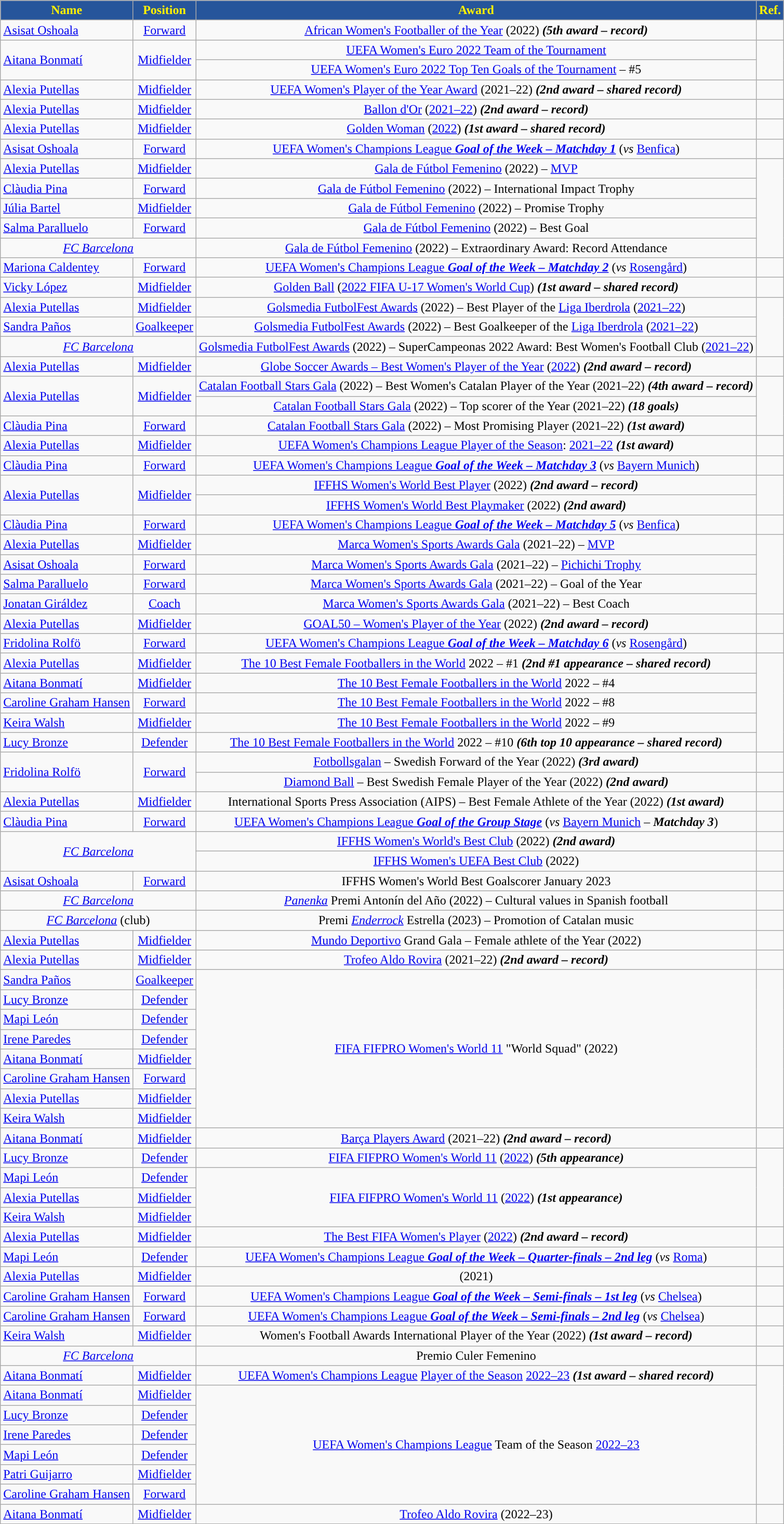<table class="wikitable">
<tr>
<th style="background:#26559B; color:#FFF000; ">Name</th>
<th style="background:#26559B; color:#FFF000; ">Position</th>
<th style="background:#26559B; color:#FFF000; ">Award</th>
<th style="background:#26559B; color:#FFF000; ">Ref.</th>
</tr>
<tr>
<td> <a href='#'>Asisat Oshoala</a></td>
<td style="text-align:center"><a href='#'>Forward</a></td>
<td style="text-align:center"><a href='#'>African Women's Footballer of the Year</a> (2022) <strong><em>(5th award – record)</em></strong></td>
<td style="text-align:center"></td>
</tr>
<tr>
<td rowspan=2> <a href='#'>Aitana Bonmatí</a></td>
<td rowspan=2; style="text-align:center"><a href='#'>Midfielder</a></td>
<td style="text-align:center"><a href='#'>UEFA Women's Euro 2022 Team of the Tournament</a></td>
<td rowspan=2; style="text-align:center"></td>
</tr>
<tr>
<td style="text-align:center"><a href='#'>UEFA Women's Euro 2022 Top Ten Goals of the Tournament</a> – #5</td>
</tr>
<tr>
<td> <a href='#'>Alexia Putellas</a></td>
<td style="text-align:center"><a href='#'>Midfielder</a></td>
<td style="text-align:center"><a href='#'>UEFA Women's Player of the Year Award</a> (2021–22) <strong><em>(2nd award – shared record)</em></strong></td>
<td style="text-align:center"></td>
</tr>
<tr>
<td> <a href='#'>Alexia Putellas</a></td>
<td style="text-align:center"><a href='#'>Midfielder</a></td>
<td style="text-align:center"><a href='#'>Ballon d'Or</a> (<a href='#'>2021–22</a>) <strong><em>(2nd award – record)</em></strong></td>
<td style="text-align:center"></td>
</tr>
<tr>
<td> <a href='#'>Alexia Putellas</a></td>
<td style="text-align:center"><a href='#'>Midfielder</a></td>
<td style="text-align:center"><a href='#'>Golden Woman</a> (<a href='#'>2022</a>) <strong><em>(1st award – shared record)</em></strong></td>
<td style="text-align:center"></td>
</tr>
<tr>
<td> <a href='#'>Asisat Oshoala</a></td>
<td style="text-align:center"><a href='#'>Forward</a></td>
<td style="text-align:center"><a href='#'>UEFA Women's Champions League <strong><em>Goal of the Week – Matchday 1</em></strong></a> (<em>vs</em> <a href='#'>Benfica</a>)</td>
<td style="text-align:center"></td>
</tr>
<tr>
<td> <a href='#'>Alexia Putellas</a></td>
<td style="text-align:center"><a href='#'>Midfielder</a></td>
<td style="text-align:center"><a href='#'>Gala de Fútbol Femenino</a> (2022) – <a href='#'>MVP</a></td>
<td style="text-align:center", rowspan="5"></td>
</tr>
<tr>
<td> <a href='#'>Clàudia Pina</a></td>
<td style="text-align:center"><a href='#'>Forward</a></td>
<td style="text-align:center"><a href='#'>Gala de Fútbol Femenino</a> (2022) – International Impact Trophy</td>
</tr>
<tr>
<td> <a href='#'>Júlia Bartel</a></td>
<td style="text-align:center"><a href='#'>Midfielder</a></td>
<td style="text-align:center"><a href='#'>Gala de Fútbol Femenino</a> (2022) – Promise Trophy</td>
</tr>
<tr>
<td> <a href='#'>Salma Paralluelo</a></td>
<td style="text-align:center"><a href='#'>Forward</a></td>
<td style="text-align:center"><a href='#'>Gala de Fútbol Femenino</a> (2022) – Best Goal</td>
</tr>
<tr>
<td colspan=2; style="text-align:center"><a href='#'><em>FC Barcelona</em></a></td>
<td style="text-align:center"><a href='#'>Gala de Fútbol Femenino</a> (2022) – Extraordinary Award: Record Attendance</td>
</tr>
<tr>
<td> <a href='#'>Mariona Caldentey</a></td>
<td style="text-align:center"><a href='#'>Forward</a></td>
<td style="text-align:center"><a href='#'>UEFA Women's Champions League <strong><em>Goal of the Week – Matchday 2</em></strong></a> (<em>vs</em> <a href='#'>Rosengård</a>)</td>
<td style="text-align:center"></td>
</tr>
<tr>
<td> <a href='#'>Vicky López</a></td>
<td style="text-align:center"><a href='#'>Midfielder</a></td>
<td style="text-align:center"><a href='#'>Golden Ball</a> (<a href='#'>2022 FIFA U-17 Women's World Cup</a>) <strong><em>(1st award – shared record)</em></strong></td>
<td style="text-align:center"></td>
</tr>
<tr>
<td> <a href='#'>Alexia Putellas</a></td>
<td style="text-align:center"><a href='#'>Midfielder</a></td>
<td style="text-align:center"><a href='#'>Golsmedia FutbolFest Awards</a> (2022) – Best Player of the <a href='#'>Liga Iberdrola</a> (<a href='#'>2021–22</a>)</td>
<td style="text-align:center", rowspan="3"></td>
</tr>
<tr>
<td> <a href='#'>Sandra Paños</a></td>
<td style="text-align:center"><a href='#'>Goalkeeper</a></td>
<td style="text-align:center"><a href='#'>Golsmedia FutbolFest Awards</a> (2022) – Best Goalkeeper of the <a href='#'>Liga Iberdrola</a> (<a href='#'>2021–22</a>)</td>
</tr>
<tr>
<td colspan=2; style="text-align:center"><a href='#'><em>FC Barcelona</em></a></td>
<td style="text-align:center"><a href='#'>Golsmedia FutbolFest Awards</a> (2022) – SuperCampeonas 2022 Award: Best Women's Football Club (<a href='#'>2021–22</a>)</td>
</tr>
<tr>
<td> <a href='#'>Alexia Putellas</a></td>
<td style="text-align:center"><a href='#'>Midfielder</a></td>
<td style="text-align:center"><a href='#'>Globe Soccer Awards – Best Women's Player of the Year</a> (<a href='#'>2022</a>) <strong><em>(2nd award – record)</em></strong></td>
<td style="text-align:center"></td>
</tr>
<tr>
<td rowspan="2"> <a href='#'>Alexia Putellas</a></td>
<td style="text-align:center" rowspan="2"><a href='#'>Midfielder</a></td>
<td style="text-align:center"><a href='#'>Catalan Football Stars Gala</a> (2022) – Best Women's Catalan Player of the Year (2021–22) <strong><em>(4th award – record)</em></strong></td>
<td style="text-align:center", rowspan="3"></td>
</tr>
<tr>
<td style="text-align:center"><a href='#'>Catalan Football Stars Gala</a> (2022) – Top scorer of the Year (2021–22) <strong><em>(18 goals)</em></strong></td>
</tr>
<tr>
<td> <a href='#'>Clàudia Pina</a></td>
<td style="text-align:center"><a href='#'>Forward</a></td>
<td style="text-align:center"><a href='#'>Catalan Football Stars Gala</a> (2022) – Most Promising Player (2021–22) <strong><em>(1st award)</em></strong></td>
</tr>
<tr>
<td> <a href='#'>Alexia Putellas</a></td>
<td style="text-align:center"><a href='#'>Midfielder</a></td>
<td style="text-align:center"><a href='#'>UEFA Women's Champions League Player of the Season</a>: <a href='#'>2021–22</a> <strong><em>(1st award)</em></strong></td>
<td style="text-align:center"></td>
</tr>
<tr>
<td> <a href='#'>Clàudia Pina</a></td>
<td style="text-align:center"><a href='#'>Forward</a></td>
<td style="text-align:center"><a href='#'>UEFA Women's Champions League <strong><em>Goal of the Week – Matchday 3</em></strong></a> (<em>vs</em> <a href='#'>Bayern Munich</a>)</td>
<td style="text-align:center"></td>
</tr>
<tr>
<td rowspan="2"> <a href='#'>Alexia Putellas</a></td>
<td style="text-align:center" rowspan="2"><a href='#'>Midfielder</a></td>
<td style="text-align:center"><a href='#'>IFFHS Women's World Best Player</a> (2022) <strong><em>(2nd award – record)</em></strong></td>
<td style="text-align:center" rowspan="2"></td>
</tr>
<tr>
<td style="text-align:center"><a href='#'>IFFHS Women's World Best Playmaker</a> (2022) <strong><em>(2nd award)</em></strong></td>
</tr>
<tr>
<td> <a href='#'>Clàudia Pina</a></td>
<td style="text-align:center"><a href='#'>Forward</a></td>
<td style="text-align:center"><a href='#'>UEFA Women's Champions League <strong><em>Goal of the Week – Matchday 5</em></strong></a> (<em>vs</em> <a href='#'>Benfica</a>)</td>
<td style="text-align:center"></td>
</tr>
<tr>
<td> <a href='#'>Alexia Putellas</a></td>
<td style="text-align:center"><a href='#'>Midfielder</a></td>
<td style="text-align:center"><a href='#'>Marca Women's Sports Awards Gala</a> (2021–22) – <a href='#'>MVP</a></td>
<td style="text-align:center" rowspan="4"></td>
</tr>
<tr>
<td> <a href='#'>Asisat Oshoala</a></td>
<td style="text-align:center"><a href='#'>Forward</a></td>
<td style="text-align:center"><a href='#'>Marca Women's Sports Awards Gala</a> (2021–22) – <a href='#'>Pichichi Trophy</a> </td>
</tr>
<tr>
<td> <a href='#'>Salma Paralluelo</a></td>
<td style="text-align:center"><a href='#'>Forward</a></td>
<td style="text-align:center"><a href='#'>Marca Women's Sports Awards Gala</a> (2021–22) – Goal of the Year</td>
</tr>
<tr>
<td> <a href='#'>Jonatan Giráldez</a></td>
<td style="text-align:center"><a href='#'>Coach</a></td>
<td style="text-align:center"><a href='#'>Marca Women's Sports Awards Gala</a> (2021–22) – Best Coach</td>
</tr>
<tr>
<td> <a href='#'>Alexia Putellas</a></td>
<td style="text-align:center"><a href='#'>Midfielder</a></td>
<td style="text-align:center"><a href='#'>GOAL50 – Women's Player of the Year</a> (2022) <strong><em>(2nd award – record)</em></strong></td>
<td style="text-align:center"></td>
</tr>
<tr>
<td> <a href='#'>Fridolina Rolfö</a></td>
<td style="text-align:center"><a href='#'>Forward</a></td>
<td style="text-align:center"><a href='#'>UEFA Women's Champions League <strong><em>Goal of the Week – Matchday 6</em></strong></a> (<em>vs</em> <a href='#'>Rosengård</a>)</td>
<td style="text-align:center"></td>
</tr>
<tr>
<td> <a href='#'>Alexia Putellas</a></td>
<td style="text-align:center"><a href='#'>Midfielder</a></td>
<td style="text-align:center"><a href='#'>The 10 Best Female Footballers in the World</a> 2022 – #1 <strong><em>(2nd #1 appearance – shared record)</em></strong></td>
<td style="text-align:center" rowspan="5"></td>
</tr>
<tr>
<td> <a href='#'>Aitana Bonmatí</a></td>
<td style="text-align:center"><a href='#'>Midfielder</a></td>
<td style="text-align:center"><a href='#'>The 10 Best Female Footballers in the World</a> 2022 – #4</td>
</tr>
<tr>
<td> <a href='#'>Caroline Graham Hansen</a></td>
<td style="text-align:center"><a href='#'>Forward</a></td>
<td style="text-align:center"><a href='#'>The 10 Best Female Footballers in the World</a> 2022 – #8</td>
</tr>
<tr>
<td> <a href='#'>Keira Walsh</a></td>
<td style="text-align:center"><a href='#'>Midfielder</a></td>
<td style="text-align:center"><a href='#'>The 10 Best Female Footballers in the World</a> 2022 – #9</td>
</tr>
<tr>
<td> <a href='#'>Lucy Bronze</a></td>
<td style="text-align:center"><a href='#'>Defender</a></td>
<td style="text-align:center"><a href='#'>The 10 Best Female Footballers in the World</a> 2022 – #10 <strong><em>(6th top 10 appearance – shared record)</em></strong></td>
</tr>
<tr>
<td rowspan="2"> <a href='#'>Fridolina Rolfö</a></td>
<td style="text-align:center" rowspan="2"><a href='#'>Forward</a></td>
<td style="text-align:center"><a href='#'>Fotbollsgalan</a> – Swedish Forward of the Year (2022) <strong><em>(3rd award)</em></strong></td>
<td style="text-align:center"></td>
</tr>
<tr>
<td style="text-align:center"><a href='#'>Diamond Ball</a> – Best Swedish Female Player of the Year (2022) <strong><em>(2nd award)</em></strong></td>
<td style="text-align:center"></td>
</tr>
<tr>
<td> <a href='#'>Alexia Putellas</a></td>
<td style="text-align:center"><a href='#'>Midfielder</a></td>
<td style="text-align:center">International Sports Press Association (AIPS) – Best Female Athlete of the Year (2022) <strong><em>(1st award)</em></strong></td>
<td style="text-align:center"></td>
</tr>
<tr>
<td> <a href='#'>Clàudia Pina</a></td>
<td style="text-align:center"><a href='#'>Forward</a></td>
<td style="text-align:center"><a href='#'>UEFA Women's Champions League <strong><em>Goal of the Group Stage</em></strong></a> (<em>vs</em> <a href='#'>Bayern Munich</a> – <strong><em>Matchday 3</em></strong>)</td>
<td style="text-align:center"></td>
</tr>
<tr>
<td colspan="2" rowspan="2" style="text-align:center"><a href='#'><em>FC Barcelona</em></a></td>
<td style="text-align:center"><a href='#'>IFFHS Women's World's Best Club</a> (2022) <strong><em>(2nd award)</em></strong></td>
<td style="text-align:center"></td>
</tr>
<tr>
<td style="text-align:center"><a href='#'>IFFHS Women's UEFA Best Club</a> (2022)</td>
<td style="text-align:center"></td>
</tr>
<tr>
<td> <a href='#'>Asisat Oshoala</a></td>
<td style="text-align:center"><a href='#'>Forward</a></td>
<td style="text-align:center">IFFHS Women's World Best Goalscorer January 2023</td>
<td style="text-align:center"></td>
</tr>
<tr>
<td colspan="2" style="text-align:center"><a href='#'><em>FC Barcelona</em></a></td>
<td style="text-align:center"><em><a href='#'>Panenka</a></em> Premi Antonín del Año (2022) – Cultural values in Spanish football</td>
<td style="text-align:center"></td>
</tr>
<tr>
<td colspan="2" style="text-align:center"><em><a href='#'>FC Barcelona</a></em> (club)</td>
<td style="text-align:center">Premi <em><a href='#'>Enderrock</a></em> Estrella (2023) – Promotion of Catalan music</td>
<td style="text-align:center"></td>
</tr>
<tr>
<td> <a href='#'>Alexia Putellas</a></td>
<td style="text-align:center"><a href='#'>Midfielder</a></td>
<td style="text-align:center"><a href='#'>Mundo Deportivo</a> Grand Gala – Female athlete of the Year (2022)</td>
<td style="text-align:center"></td>
</tr>
<tr>
<td> <a href='#'>Alexia Putellas</a></td>
<td style="text-align:center"><a href='#'>Midfielder</a></td>
<td style="text-align:center"><a href='#'>Trofeo Aldo Rovira</a> (2021–22) <strong><em>(2nd award – record)</em></strong></td>
<td style="text-align:center"></td>
</tr>
<tr>
<td> <a href='#'>Sandra Paños</a></td>
<td style="text-align:center"><a href='#'>Goalkeeper</a></td>
<td rowspan="8" style="text-align:center"><a href='#'>FIFA FIFPRO Women's World 11</a> "World Squad" (2022)</td>
<td rowspan="8" style="text-align:center"></td>
</tr>
<tr>
<td> <a href='#'>Lucy Bronze</a></td>
<td style="text-align:center"><a href='#'>Defender</a></td>
</tr>
<tr>
<td> <a href='#'>Mapi León</a></td>
<td style="text-align:center"><a href='#'>Defender</a></td>
</tr>
<tr>
<td> <a href='#'>Irene Paredes</a></td>
<td style="text-align:center"><a href='#'>Defender</a></td>
</tr>
<tr>
<td> <a href='#'>Aitana Bonmatí</a></td>
<td style="text-align:center"><a href='#'>Midfielder</a></td>
</tr>
<tr>
<td> <a href='#'>Caroline Graham Hansen</a></td>
<td style="text-align:center"><a href='#'>Forward</a></td>
</tr>
<tr>
<td> <a href='#'>Alexia Putellas</a></td>
<td style="text-align:center"><a href='#'>Midfielder</a></td>
</tr>
<tr>
<td> <a href='#'>Keira Walsh</a></td>
<td style="text-align:center"><a href='#'>Midfielder</a></td>
</tr>
<tr>
<td> <a href='#'>Aitana Bonmatí</a></td>
<td style="text-align:center"><a href='#'>Midfielder</a></td>
<td style="text-align:center"><a href='#'>Barça Players Award</a> (2021–22) <strong><em>(2nd award – record)</em></strong></td>
<td style="text-align:center"></td>
</tr>
<tr>
<td> <a href='#'>Lucy Bronze</a></td>
<td style="text-align:center"><a href='#'>Defender</a></td>
<td style="text-align:center"><a href='#'>FIFA FIFPRO Women's World 11</a> (<a href='#'>2022</a>) <strong><em>(5th appearance)</em></strong></td>
<td rowspan="4" style="text-align:center"></td>
</tr>
<tr>
<td> <a href='#'>Mapi León</a></td>
<td style="text-align:center"><a href='#'>Defender</a></td>
<td rowspan="3"  style="text-align:center"><a href='#'>FIFA FIFPRO Women's World 11</a> (<a href='#'>2022</a>) <strong><em>(1st appearance)</em></strong></td>
</tr>
<tr>
<td> <a href='#'>Alexia Putellas</a></td>
<td style="text-align:center"><a href='#'>Midfielder</a></td>
</tr>
<tr>
<td> <a href='#'>Keira Walsh</a></td>
<td style="text-align:center"><a href='#'>Midfielder</a></td>
</tr>
<tr>
<td> <a href='#'>Alexia Putellas</a></td>
<td style="text-align:center"><a href='#'>Midfielder</a></td>
<td style="text-align:center"><a href='#'>The Best FIFA Women's Player</a> (<a href='#'>2022</a>) <strong><em>(2nd award – record)</em></strong></td>
<td style="text-align:center"></td>
</tr>
<tr>
<td> <a href='#'>Mapi León</a></td>
<td style="text-align:center"><a href='#'>Defender</a></td>
<td style="text-align:center"><a href='#'>UEFA Women's Champions League <strong><em>Goal of the Week – Quarter-finals – 2nd leg</em></strong></a> (<em>vs</em> <a href='#'>Roma</a>)</td>
<td style="text-align:center"></td>
</tr>
<tr>
<td> <a href='#'>Alexia Putellas</a></td>
<td style="text-align:center"><a href='#'>Midfielder</a></td>
<td style="text-align:center"> (2021)</td>
<td style="text-align:center"></td>
</tr>
<tr>
<td> <a href='#'>Caroline Graham Hansen</a></td>
<td style="text-align:center"><a href='#'>Forward</a></td>
<td style="text-align:center"><a href='#'>UEFA Women's Champions League <strong><em>Goal of the Week – Semi-finals – 1st leg</em></strong></a> (<em>vs</em> <a href='#'>Chelsea</a>)</td>
<td style="text-align:center"></td>
</tr>
<tr>
<td> <a href='#'>Caroline Graham Hansen</a></td>
<td style="text-align:center"><a href='#'>Forward</a></td>
<td style="text-align:center"><a href='#'>UEFA Women's Champions League <strong><em>Goal of the Week – Semi-finals – 2nd leg</em></strong></a> (<em>vs</em> <a href='#'>Chelsea</a>)</td>
<td style="text-align:center"></td>
</tr>
<tr>
<td> <a href='#'>Keira Walsh</a></td>
<td style="text-align:center"><a href='#'>Midfielder</a></td>
<td style="text-align:center">Women's Football Awards International Player of the Year (2022) <strong><em>(1st award – record)</em></strong></td>
<td style="text-align:center"></td>
</tr>
<tr>
<td colspan="2" style="text-align:center"><em><a href='#'>FC Barcelona</a></em></td>
<td style="text-align:center">Premio Culer Femenino</td>
<td style="text-align:center"></td>
</tr>
<tr>
<td> <a href='#'>Aitana Bonmatí</a></td>
<td style="text-align:center"><a href='#'>Midfielder</a></td>
<td style="text-align:center"><a href='#'>UEFA Women's Champions League</a> <a href='#'>Player of the Season</a> <a href='#'>2022–23</a> <strong><em>(1st award – shared record)</em></strong></td>
<td rowspan="7" style="text-align:center"></td>
</tr>
<tr>
<td> <a href='#'>Aitana Bonmatí</a></td>
<td style="text-align:center"><a href='#'>Midfielder</a></td>
<td rowspan="6" style="text-align:center"><a href='#'>UEFA Women's Champions League</a> Team of the Season <a href='#'>2022–23</a></td>
</tr>
<tr>
<td> <a href='#'>Lucy Bronze</a></td>
<td style="text-align:center"><a href='#'>Defender</a></td>
</tr>
<tr>
<td> <a href='#'>Irene Paredes</a></td>
<td style="text-align:center"><a href='#'>Defender</a></td>
</tr>
<tr>
<td> <a href='#'>Mapi León</a></td>
<td style="text-align:center"><a href='#'>Defender</a></td>
</tr>
<tr>
<td> <a href='#'>Patri Guijarro</a></td>
<td style="text-align:center"><a href='#'>Midfielder</a></td>
</tr>
<tr>
<td> <a href='#'>Caroline Graham Hansen</a></td>
<td style="text-align:center"><a href='#'>Forward</a></td>
</tr>
<tr>
<td> <a href='#'>Aitana Bonmatí</a></td>
<td style="text-align:center"><a href='#'>Midfielder</a></td>
<td style="text-align:center"><a href='#'>Trofeo Aldo Rovira</a> (2022–23)</td>
<td style="text-align:center"></td>
</tr>
</table>
